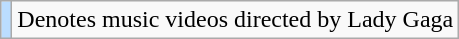<table class="wikitable">
<tr>
<td style="background:#bdf;"></td>
<td>Denotes music videos directed by Lady Gaga</td>
</tr>
</table>
